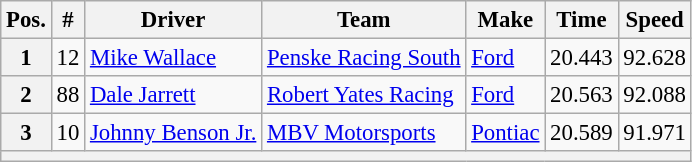<table class="wikitable" style="font-size:95%">
<tr>
<th>Pos.</th>
<th>#</th>
<th>Driver</th>
<th>Team</th>
<th>Make</th>
<th>Time</th>
<th>Speed</th>
</tr>
<tr>
<th>1</th>
<td>12</td>
<td><a href='#'>Mike Wallace</a></td>
<td><a href='#'>Penske Racing South</a></td>
<td><a href='#'>Ford</a></td>
<td>20.443</td>
<td>92.628</td>
</tr>
<tr>
<th>2</th>
<td>88</td>
<td><a href='#'>Dale Jarrett</a></td>
<td><a href='#'>Robert Yates Racing</a></td>
<td><a href='#'>Ford</a></td>
<td>20.563</td>
<td>92.088</td>
</tr>
<tr>
<th>3</th>
<td>10</td>
<td><a href='#'>Johnny Benson Jr.</a></td>
<td><a href='#'>MBV Motorsports</a></td>
<td><a href='#'>Pontiac</a></td>
<td>20.589</td>
<td>91.971</td>
</tr>
<tr>
<th colspan="7"></th>
</tr>
</table>
